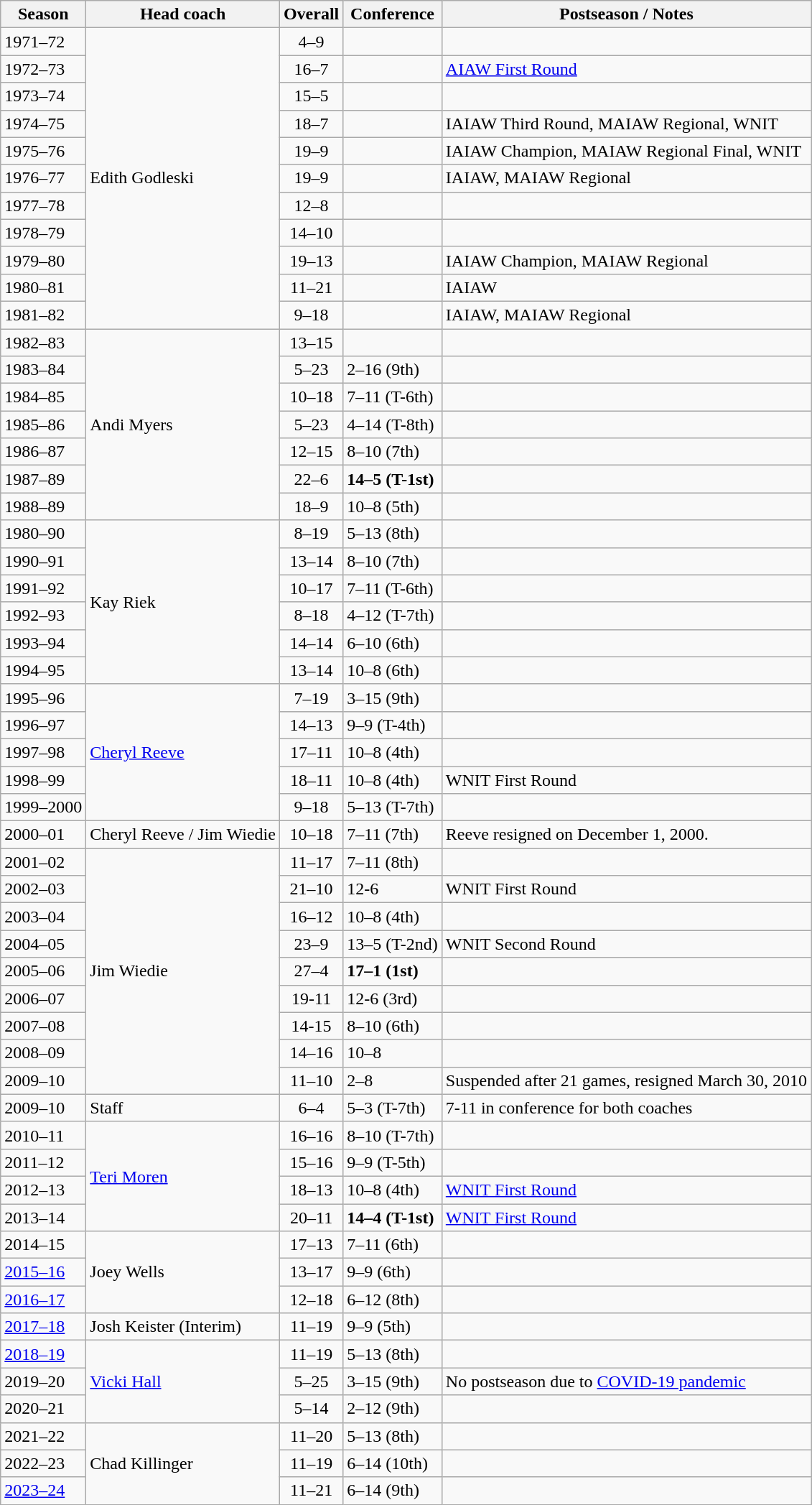<table class="wikitable">
<tr>
<th>Season</th>
<th>Head coach</th>
<th>Overall</th>
<th>Conference</th>
<th>Postseason / Notes</th>
</tr>
<tr>
<td>1971–72</td>
<td rowspan="11">Edith Godleski</td>
<td style="text-align:center">4–9</td>
<td></td>
<td></td>
</tr>
<tr>
<td>1972–73</td>
<td style="text-align:center">16–7</td>
<td></td>
<td><a href='#'>AIAW First Round</a></td>
</tr>
<tr>
<td>1973–74</td>
<td style="text-align:center">15–5</td>
<td></td>
<td></td>
</tr>
<tr>
<td>1974–75</td>
<td style="text-align:center">18–7</td>
<td></td>
<td>IAIAW Third Round, MAIAW Regional, WNIT</td>
</tr>
<tr>
<td>1975–76</td>
<td style="text-align:center">19–9</td>
<td></td>
<td>IAIAW Champion, MAIAW Regional Final, WNIT</td>
</tr>
<tr>
<td>1976–77</td>
<td style="text-align:center">19–9</td>
<td></td>
<td>IAIAW, MAIAW Regional</td>
</tr>
<tr>
<td>1977–78</td>
<td style="text-align:center">12–8</td>
<td></td>
<td></td>
</tr>
<tr>
<td>1978–79</td>
<td style="text-align:center">14–10</td>
<td></td>
<td></td>
</tr>
<tr>
<td>1979–80</td>
<td style="text-align:center">19–13</td>
<td></td>
<td>IAIAW Champion, MAIAW Regional</td>
</tr>
<tr>
<td>1980–81</td>
<td style="text-align:center">11–21</td>
<td></td>
<td>IAIAW</td>
</tr>
<tr>
<td>1981–82</td>
<td style="text-align:center">9–18</td>
<td></td>
<td>IAIAW, MAIAW Regional </td>
</tr>
<tr>
<td>1982–83</td>
<td rowspan="7">Andi Myers</td>
<td style="text-align:center">13–15</td>
<td></td>
<td></td>
</tr>
<tr>
<td>1983–84</td>
<td style="text-align:center">5–23</td>
<td>2–16 (9th)</td>
<td></td>
</tr>
<tr>
<td>1984–85</td>
<td style="text-align:center">10–18</td>
<td>7–11 (T-6th)</td>
<td></td>
</tr>
<tr>
<td>1985–86</td>
<td style="text-align:center">5–23</td>
<td>4–14 (T-8th)</td>
<td></td>
</tr>
<tr>
<td>1986–87</td>
<td style="text-align:center">12–15</td>
<td>8–10 (7th)</td>
<td></td>
</tr>
<tr>
<td>1987–89</td>
<td style="text-align:center">22–6</td>
<td><strong>14–5 (T-1st)</strong></td>
<td></td>
</tr>
<tr>
<td>1988–89</td>
<td style="text-align:center">18–9</td>
<td>10–8 (5th)</td>
<td></td>
</tr>
<tr>
<td>1980–90</td>
<td rowspan="6">Kay Riek</td>
<td style="text-align:center">8–19</td>
<td>5–13 (8th)</td>
<td></td>
</tr>
<tr>
<td>1990–91</td>
<td style="text-align:center">13–14</td>
<td>8–10 (7th)</td>
<td></td>
</tr>
<tr>
<td>1991–92</td>
<td style="text-align:center">10–17</td>
<td>7–11 (T-6th)</td>
<td></td>
</tr>
<tr>
<td>1992–93</td>
<td style="text-align:center">8–18</td>
<td>4–12 (T-7th)</td>
<td></td>
</tr>
<tr>
<td>1993–94</td>
<td style="text-align:center">14–14</td>
<td>6–10 (6th)</td>
<td></td>
</tr>
<tr>
<td>1994–95</td>
<td style="text-align:center">13–14</td>
<td>10–8 (6th)</td>
<td></td>
</tr>
<tr>
<td>1995–96</td>
<td rowspan="5"><a href='#'>Cheryl Reeve</a></td>
<td style="text-align:center">7–19</td>
<td>3–15 (9th)</td>
<td></td>
</tr>
<tr>
<td>1996–97</td>
<td style="text-align:center">14–13</td>
<td>9–9 (T-4th)</td>
<td></td>
</tr>
<tr>
<td>1997–98</td>
<td style="text-align:center">17–11</td>
<td>10–8 (4th)</td>
<td></td>
</tr>
<tr>
<td>1998–99</td>
<td style="text-align:center">18–11</td>
<td>10–8 (4th)</td>
<td>WNIT First Round </td>
</tr>
<tr>
<td>1999–2000</td>
<td style="text-align:center">9–18</td>
<td>5–13 (T-7th)</td>
<td></td>
</tr>
<tr>
<td>2000–01</td>
<td>Cheryl Reeve / Jim Wiedie </td>
<td style="text-align:center">10–18</td>
<td>7–11 (7th)</td>
<td>Reeve resigned on December 1, 2000.</td>
</tr>
<tr>
<td>2001–02</td>
<td rowspan="9">Jim Wiedie</td>
<td style="text-align:center">11–17</td>
<td>7–11 (8th)</td>
<td></td>
</tr>
<tr>
<td>2002–03</td>
<td style="text-align:center">21–10</td>
<td>12-6</td>
<td>WNIT First Round   </td>
</tr>
<tr>
<td>2003–04</td>
<td style="text-align:center">16–12</td>
<td>10–8 (4th)</td>
<td></td>
</tr>
<tr>
<td>2004–05</td>
<td style="text-align:center">23–9</td>
<td>13–5 (T-2nd)</td>
<td>WNIT Second Round</td>
</tr>
<tr>
<td>2005–06</td>
<td style="text-align:center">27–4</td>
<td><strong>17–1 (1st)</strong></td>
<td></td>
</tr>
<tr>
<td>2006–07</td>
<td style="text-align:center">19-11</td>
<td>12-6 (3rd)</td>
<td></td>
</tr>
<tr>
<td>2007–08</td>
<td style="text-align:center">14-15</td>
<td>8–10 (6th)</td>
<td></td>
</tr>
<tr>
<td>2008–09</td>
<td style="text-align:center">14–16</td>
<td>10–8</td>
<td></td>
</tr>
<tr>
<td>2009–10</td>
<td style="text-align:center">11–10</td>
<td>2–8</td>
<td>Suspended after 21 games, resigned March 30, 2010</td>
</tr>
<tr>
<td>2009–10</td>
<td>Staff</td>
<td style="text-align:center">6–4</td>
<td>5–3 (T-7th)</td>
<td>7-11 in conference for both coaches</td>
</tr>
<tr>
<td>2010–11</td>
<td rowspan="4"><a href='#'>Teri Moren</a></td>
<td style="text-align:center">16–16</td>
<td>8–10 (T-7th)</td>
<td></td>
</tr>
<tr>
<td>2011–12</td>
<td style="text-align:center">15–16</td>
<td>9–9 (T-5th)</td>
<td></td>
</tr>
<tr>
<td>2012–13</td>
<td style="text-align:center">18–13</td>
<td>10–8 (4th)</td>
<td><a href='#'>WNIT First Round</a></td>
</tr>
<tr>
<td>2013–14</td>
<td style="text-align:center">20–11</td>
<td><strong>14–4 (T-1st)</strong></td>
<td><a href='#'>WNIT First Round</a></td>
</tr>
<tr>
<td>2014–15</td>
<td rowspan="3">Joey Wells</td>
<td style="text-align:center">17–13</td>
<td>7–11 (6th)</td>
<td></td>
</tr>
<tr>
<td><a href='#'>2015–16</a></td>
<td style="text-align:center">13–17</td>
<td>9–9 (6th)</td>
<td></td>
</tr>
<tr>
<td><a href='#'>2016–17</a></td>
<td style="text-align:center">12–18</td>
<td>6–12 (8th)</td>
<td></td>
</tr>
<tr>
<td><a href='#'>2017–18</a></td>
<td>Josh Keister (Interim)</td>
<td style="text-align:center">11–19</td>
<td>9–9 (5th)</td>
<td></td>
</tr>
<tr>
<td><a href='#'>2018–19</a></td>
<td rowspan="3"><a href='#'>Vicki Hall</a></td>
<td style="text-align:center">11–19</td>
<td>5–13 (8th)</td>
<td></td>
</tr>
<tr>
<td>2019–20</td>
<td style="text-align:center">5–25</td>
<td>3–15 (9th)</td>
<td>No postseason due to <a href='#'>COVID-19 pandemic</a></td>
</tr>
<tr>
<td>2020–21</td>
<td style="text-align:center">5–14</td>
<td>2–12 (9th)</td>
<td></td>
</tr>
<tr>
<td>2021–22</td>
<td rowspan="3">Chad Killinger</td>
<td style="text-align:center">11–20</td>
<td>5–13 (8th)</td>
<td></td>
</tr>
<tr>
<td>2022–23</td>
<td style="text-align:center">11–19</td>
<td>6–14 (10th)</td>
<td></td>
</tr>
<tr>
<td><a href='#'>2023–24</a></td>
<td style="text-align:center">11–21</td>
<td>6–14 (9th)</td>
<td></td>
</tr>
</table>
